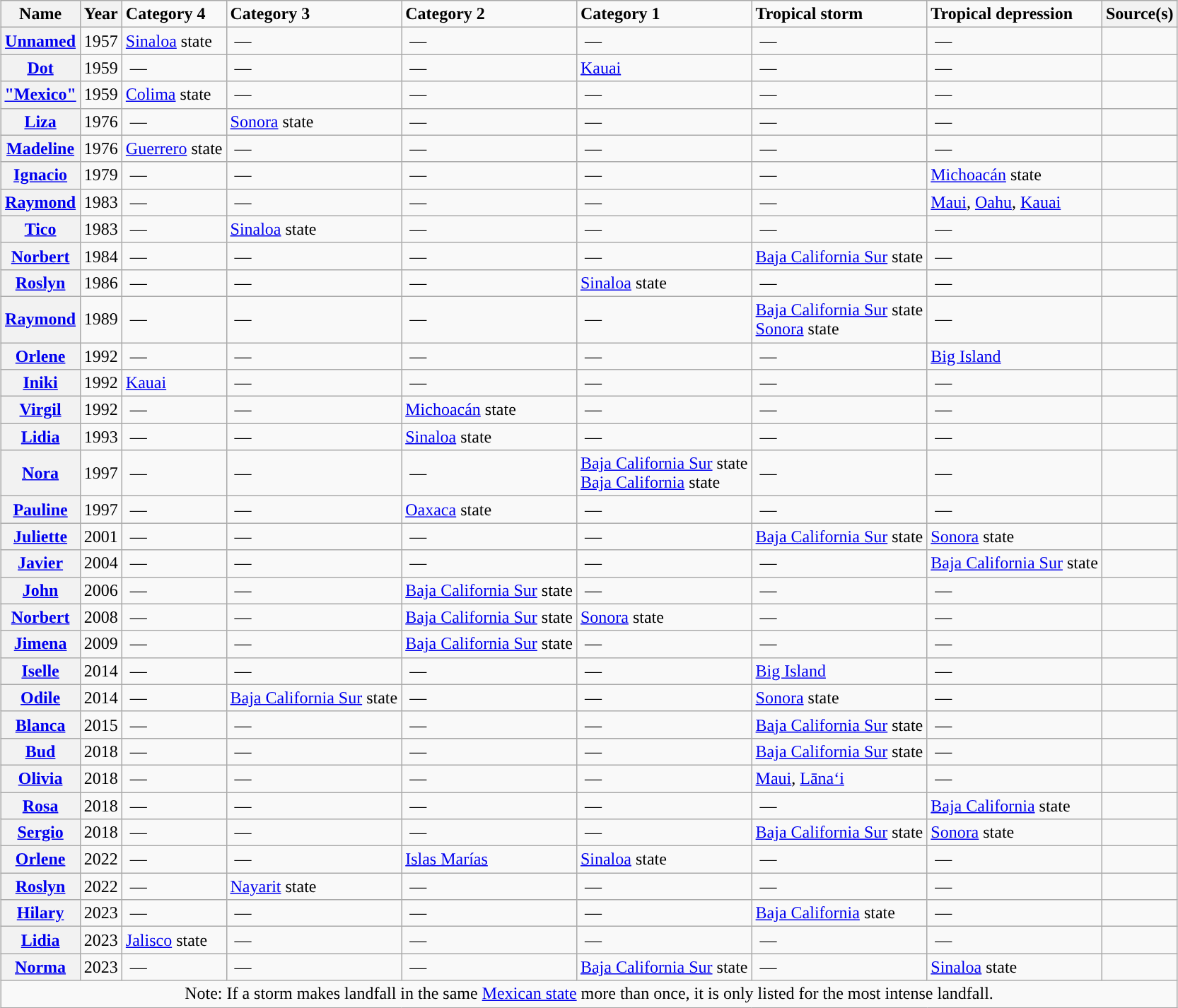<table class="wikitable plainrowheaders sortable" style="margin:1em auto;">
<tr>
<th scope="col">Name</th>
<th scope="col">Year</th>
<td><strong>Category 4</strong></td>
<td><strong>Category 3</strong></td>
<td><strong>Category 2</strong></td>
<td><strong>Category 1</strong></td>
<td><strong>Tropical storm</strong></td>
<td><strong>Tropical depression</strong></td>
<th scope="col" class="unsortable">Source(s)</th>
</tr>
<tr>
<th scope="row"><a href='#'>Unnamed</a></th>
<td>1957</td>
<td><a href='#'>Sinaloa</a> state</td>
<td> —</td>
<td> —</td>
<td> —</td>
<td> —</td>
<td> —</td>
<td></td>
</tr>
<tr>
<th scope="row"><a href='#'>Dot</a></th>
<td>1959</td>
<td> —</td>
<td> —</td>
<td> —</td>
<td><a href='#'>Kauai</a></td>
<td> —</td>
<td> —</td>
<td></td>
</tr>
<tr>
<th scope="row"><a href='#'>"Mexico"</a></th>
<td>1959</td>
<td><a href='#'>Colima</a> state</td>
<td> —</td>
<td> —</td>
<td> —</td>
<td> —</td>
<td> —</td>
<td></td>
</tr>
<tr>
<th scope="row"><a href='#'>Liza</a></th>
<td>1976</td>
<td> —</td>
<td><a href='#'>Sonora</a> state</td>
<td> —</td>
<td> —</td>
<td> —</td>
<td> —</td>
<td></td>
</tr>
<tr>
<th scope="row"><a href='#'>Madeline</a></th>
<td>1976</td>
<td><a href='#'>Guerrero</a> state</td>
<td> —</td>
<td> —</td>
<td> —</td>
<td> —</td>
<td> —</td>
<td></td>
</tr>
<tr>
<th scope="row"><a href='#'>Ignacio</a></th>
<td>1979</td>
<td> —</td>
<td> —</td>
<td> —</td>
<td> —</td>
<td> —</td>
<td><a href='#'>Michoacán</a> state</td>
<td></td>
</tr>
<tr>
<th scope="row"><a href='#'>Raymond</a></th>
<td>1983</td>
<td> —</td>
<td> —</td>
<td> —</td>
<td> —</td>
<td> —</td>
<td><a href='#'>Maui</a>, <a href='#'>Oahu</a>, <a href='#'>Kauai</a></td>
<td></td>
</tr>
<tr>
<th scope="row"><a href='#'>Tico</a></th>
<td>1983</td>
<td> —</td>
<td><a href='#'>Sinaloa</a> state</td>
<td> —</td>
<td> —</td>
<td> —</td>
<td> —</td>
<td></td>
</tr>
<tr>
<th scope="row"><a href='#'>Norbert</a></th>
<td>1984</td>
<td> —</td>
<td> —</td>
<td> —</td>
<td> —</td>
<td><a href='#'>Baja California Sur</a> state</td>
<td> —</td>
<td></td>
</tr>
<tr>
<th scope="row"><a href='#'>Roslyn</a></th>
<td>1986</td>
<td> —</td>
<td> —</td>
<td> —</td>
<td><a href='#'>Sinaloa</a> state</td>
<td> —</td>
<td> —</td>
<td></td>
</tr>
<tr>
<th scope="row"><a href='#'>Raymond</a></th>
<td>1989</td>
<td> —</td>
<td> —</td>
<td> —</td>
<td> —</td>
<td><a href='#'>Baja California Sur</a> state<br><a href='#'>Sonora</a> state</td>
<td> —</td>
<td></td>
</tr>
<tr>
<th scope="row"><a href='#'>Orlene</a></th>
<td>1992</td>
<td> —</td>
<td> —</td>
<td> —</td>
<td> —</td>
<td> —</td>
<td><a href='#'>Big Island</a></td>
<td></td>
</tr>
<tr>
<th scope="row"><a href='#'>Iniki</a></th>
<td>1992</td>
<td><a href='#'>Kauai</a></td>
<td> —</td>
<td> —</td>
<td> —</td>
<td> —</td>
<td> —</td>
<td></td>
</tr>
<tr>
<th scope="row"><a href='#'>Virgil</a></th>
<td>1992</td>
<td> —</td>
<td> —</td>
<td><a href='#'>Michoacán</a> state</td>
<td> —</td>
<td> —</td>
<td> —</td>
<td></td>
</tr>
<tr>
<th scope="row"><a href='#'>Lidia</a></th>
<td>1993</td>
<td> —</td>
<td> —</td>
<td><a href='#'>Sinaloa</a> state</td>
<td> —</td>
<td> —</td>
<td> —</td>
<td></td>
</tr>
<tr>
<th scope="row"><a href='#'>Nora</a></th>
<td>1997</td>
<td> —</td>
<td> —</td>
<td> —</td>
<td><a href='#'>Baja California Sur</a> state<br><a href='#'>Baja California</a> state</td>
<td> —</td>
<td> —</td>
<td></td>
</tr>
<tr>
<th scope="row"><a href='#'>Pauline</a></th>
<td>1997</td>
<td> —</td>
<td> —</td>
<td><a href='#'>Oaxaca</a> state</td>
<td> —</td>
<td> —</td>
<td> —</td>
<td></td>
</tr>
<tr>
<th scope="row"><a href='#'>Juliette</a></th>
<td>2001</td>
<td> —</td>
<td> —</td>
<td> —</td>
<td> —</td>
<td><a href='#'>Baja California Sur</a> state</td>
<td><a href='#'>Sonora</a> state</td>
<td></td>
</tr>
<tr>
<th scope="row"><a href='#'>Javier</a></th>
<td>2004</td>
<td> —</td>
<td> —</td>
<td> —</td>
<td> —</td>
<td> —</td>
<td><a href='#'>Baja California Sur</a> state</td>
<td></td>
</tr>
<tr>
<th scope="row"><a href='#'>John</a></th>
<td>2006</td>
<td> —</td>
<td> —</td>
<td><a href='#'>Baja California Sur</a> state</td>
<td> —</td>
<td> —</td>
<td> —</td>
<td></td>
</tr>
<tr>
<th scope="row"><a href='#'>Norbert</a></th>
<td>2008</td>
<td> —</td>
<td> —</td>
<td><a href='#'>Baja California Sur</a> state</td>
<td><a href='#'>Sonora</a> state</td>
<td> —</td>
<td> —</td>
<td></td>
</tr>
<tr>
<th scope="row"><a href='#'>Jimena</a></th>
<td>2009</td>
<td> —</td>
<td> —</td>
<td><a href='#'>Baja California Sur</a> state</td>
<td> —</td>
<td> —</td>
<td> —</td>
<td></td>
</tr>
<tr>
<th scope="row"><a href='#'>Iselle</a></th>
<td>2014</td>
<td> —</td>
<td> —</td>
<td> —</td>
<td> —</td>
<td><a href='#'>Big Island</a></td>
<td> —</td>
<td></td>
</tr>
<tr>
<th scope="row"><a href='#'>Odile</a></th>
<td>2014</td>
<td> —</td>
<td><a href='#'>Baja California Sur</a> state</td>
<td> —</td>
<td> —</td>
<td><a href='#'>Sonora</a> state</td>
<td> —</td>
<td></td>
</tr>
<tr>
<th scope="row"><a href='#'>Blanca</a></th>
<td>2015</td>
<td> —</td>
<td> —</td>
<td> —</td>
<td> —</td>
<td><a href='#'>Baja California Sur</a> state</td>
<td> —</td>
<td></td>
</tr>
<tr>
<th scope="row"><a href='#'>Bud</a></th>
<td>2018</td>
<td> —</td>
<td> —</td>
<td> —</td>
<td> —</td>
<td><a href='#'>Baja California Sur</a> state</td>
<td> —</td>
<td></td>
</tr>
<tr>
<th scope="row"><a href='#'>Olivia</a></th>
<td>2018</td>
<td> —</td>
<td> —</td>
<td> —</td>
<td> —</td>
<td><a href='#'>Maui</a>, <a href='#'>Lānaʻi</a></td>
<td> —</td>
<td></td>
</tr>
<tr>
<th scope="row"><a href='#'>Rosa</a></th>
<td>2018</td>
<td> —</td>
<td> —</td>
<td> —</td>
<td> —</td>
<td> —</td>
<td><a href='#'>Baja California</a> state</td>
<td></td>
</tr>
<tr>
<th scope="row"><a href='#'>Sergio</a></th>
<td>2018</td>
<td> —</td>
<td> —</td>
<td> —</td>
<td> —</td>
<td><a href='#'>Baja California Sur</a> state</td>
<td><a href='#'>Sonora</a> state</td>
<td></td>
</tr>
<tr>
<th scope="row"><a href='#'>Orlene</a></th>
<td>2022</td>
<td> —</td>
<td> —</td>
<td><a href='#'>Islas Marías</a></td>
<td><a href='#'>Sinaloa</a> state</td>
<td> —</td>
<td> —</td>
<td></td>
</tr>
<tr>
<th scope="row"><a href='#'>Roslyn</a></th>
<td>2022</td>
<td> —</td>
<td><a href='#'>Nayarit</a> state</td>
<td> —</td>
<td> —</td>
<td> —</td>
<td> —</td>
<td></td>
</tr>
<tr>
<th scope="row"><a href='#'>Hilary</a></th>
<td>2023</td>
<td> —</td>
<td> —</td>
<td> —</td>
<td> —</td>
<td><a href='#'>Baja California</a> state</td>
<td> —</td>
<td></td>
</tr>
<tr>
<th scope="row"><a href='#'>Lidia</a></th>
<td>2023</td>
<td><a href='#'>Jalisco</a> state</td>
<td> —</td>
<td> —</td>
<td> —</td>
<td> —</td>
<td> —</td>
<td></td>
</tr>
<tr>
<th scope="row"><a href='#'>Norma</a></th>
<td>2023</td>
<td> —</td>
<td> —</td>
<td> —</td>
<td><a href='#'>Baja California Sur</a> state</td>
<td> —</td>
<td><a href='#'>Sinaloa</a> state</td>
<td></td>
</tr>
<tr class="sortbottom">
<td colspan="9" align=center><span>Note: If a storm makes landfall in the same <a href='#'>Mexican state</a> more than once, it is only listed for the most intense landfall.</span></td>
</tr>
</table>
